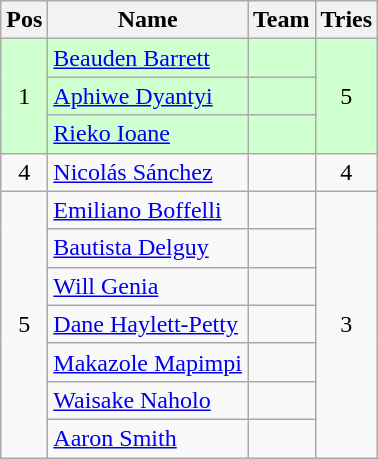<table class="wikitable" style="text-align:center">
<tr>
<th>Pos</th>
<th>Name</th>
<th>Team</th>
<th>Tries</th>
</tr>
<tr style="background:#d0ffd0">
<td rowspan=3>1</td>
<td align="left"><a href='#'>Beauden Barrett</a></td>
<td align="left"></td>
<td rowspan=3>5</td>
</tr>
<tr style="background:#d0ffd0">
<td align="left"><a href='#'>Aphiwe Dyantyi</a></td>
<td align="left"></td>
</tr>
<tr style="background:#d0ffd0">
<td align="left"><a href='#'>Rieko Ioane</a></td>
<td align="left"></td>
</tr>
<tr>
<td>4</td>
<td align="left"><a href='#'>Nicolás Sánchez</a></td>
<td align="left"></td>
<td>4</td>
</tr>
<tr>
<td rowspan=7>5</td>
<td align="left"><a href='#'>Emiliano Boffelli</a></td>
<td align="left"></td>
<td rowspan=7>3</td>
</tr>
<tr>
<td align="left"><a href='#'>Bautista Delguy</a></td>
<td align="left"></td>
</tr>
<tr>
<td align="left"><a href='#'>Will Genia</a></td>
<td align="left"></td>
</tr>
<tr>
<td align="left"><a href='#'>Dane Haylett-Petty</a></td>
<td align="left"></td>
</tr>
<tr>
<td align="left"><a href='#'>Makazole Mapimpi</a></td>
<td align="left"></td>
</tr>
<tr>
<td align="left"><a href='#'>Waisake Naholo</a></td>
<td align="left"></td>
</tr>
<tr>
<td align="left"><a href='#'>Aaron Smith</a></td>
<td align="left"></td>
</tr>
</table>
